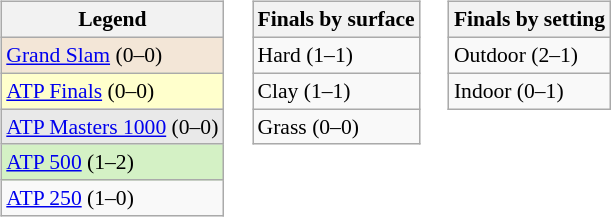<table>
<tr valign="top">
<td><br><table class=wikitable style=font-size:90%>
<tr>
<th>Legend</th>
</tr>
<tr style="background:#f3e6d7;">
<td><a href='#'>Grand Slam</a> (0–0)</td>
</tr>
<tr style="background:#ffffcc;">
<td><a href='#'>ATP Finals</a> (0–0)</td>
</tr>
<tr style="background:#e9e9e9;">
<td><a href='#'>ATP Masters 1000</a> (0–0)</td>
</tr>
<tr style="background:#d4f1c5;">
<td><a href='#'>ATP 500</a> (1–2)</td>
</tr>
<tr>
<td><a href='#'>ATP 250</a> (1–0)</td>
</tr>
</table>
</td>
<td><br><table class=wikitable style=font-size:90%>
<tr>
<th>Finals by surface</th>
</tr>
<tr>
<td>Hard (1–1)</td>
</tr>
<tr>
<td>Clay (1–1)</td>
</tr>
<tr>
<td>Grass (0–0)</td>
</tr>
</table>
</td>
<td><br><table class=wikitable style=font-size:90%>
<tr>
<th>Finals by setting</th>
</tr>
<tr>
<td>Outdoor (2–1)</td>
</tr>
<tr>
<td>Indoor (0–1)</td>
</tr>
</table>
</td>
</tr>
</table>
